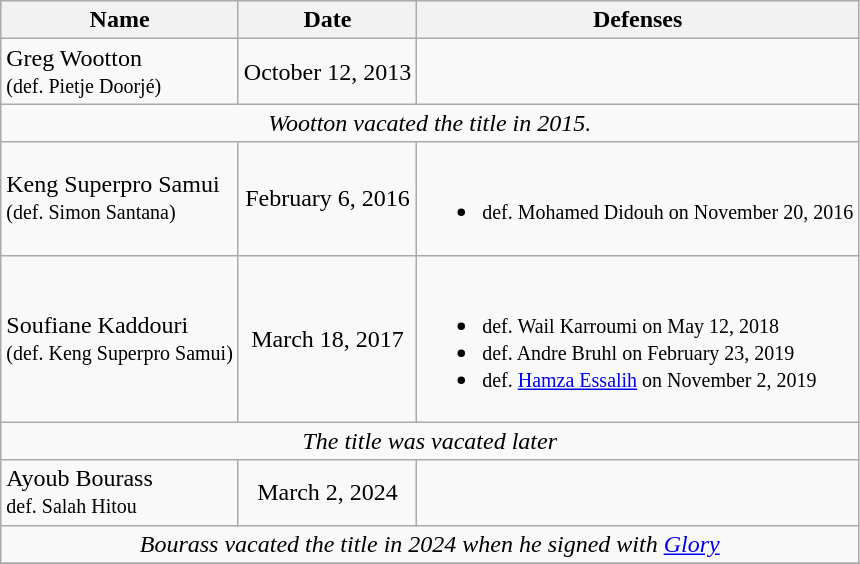<table class="wikitable">
<tr>
<th>Name</th>
<th>Date</th>
<th>Defenses</th>
</tr>
<tr>
<td align=left> Greg Wootton <br><small>(def. Pietje Doorjé)</small></td>
<td align=center>October 12, 2013</td>
</tr>
<tr>
<td colspan=3 align=center><em>Wootton vacated the title in 2015.</em></td>
</tr>
<tr>
<td align=left> Keng Superpro Samui <br><small>(def. Simon Santana)</small></td>
<td align=center>February 6, 2016</td>
<td><br><ul><li><small>def. Mohamed Didouh on November 20, 2016 </small></li></ul></td>
</tr>
<tr>
<td align=left> Soufiane Kaddouri <br><small>(def. Keng Superpro Samui)</small></td>
<td align=center>March 18, 2017</td>
<td><br><ul><li><small>def. Wail Karroumi on May 12, 2018 </small></li><li><small>def. Andre Bruhl on February 23, 2019 </small></li><li><small>def. <a href='#'>Hamza Essalih</a> on November 2, 2019 </small></li></ul></td>
</tr>
<tr>
<td colspan=3 align=center><em>The title was vacated later</em></td>
</tr>
<tr>
<td align=left> Ayoub Bourass <br><small>def. Salah Hitou </small></td>
<td align=center>March 2, 2024</td>
</tr>
<tr>
<td colspan=3 align=center><em>Bourass vacated the title in 2024 when he signed with <a href='#'>Glory</a></em></td>
</tr>
<tr>
</tr>
</table>
